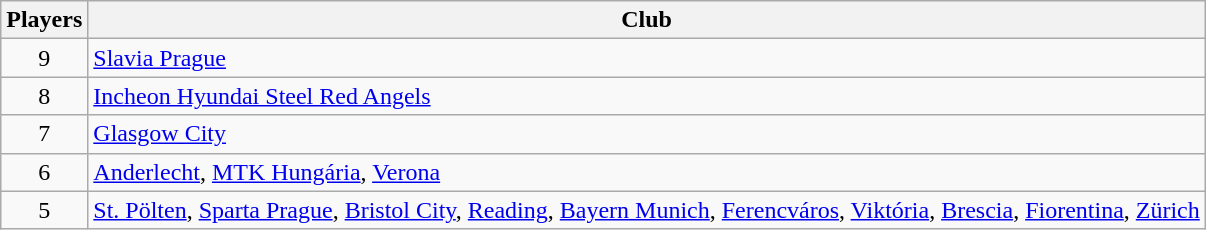<table class="wikitable">
<tr>
<th>Players</th>
<th>Club</th>
</tr>
<tr>
<td align="center">9</td>
<td> <a href='#'>Slavia Prague</a></td>
</tr>
<tr>
<td align="center">8</td>
<td> <a href='#'>Incheon Hyundai Steel Red Angels</a></td>
</tr>
<tr>
<td align="center">7</td>
<td> <a href='#'>Glasgow City</a></td>
</tr>
<tr>
<td align="center">6</td>
<td> <a href='#'>Anderlecht</a>,  <a href='#'>MTK Hungária</a>,  <a href='#'>Verona</a></td>
</tr>
<tr>
<td align="center">5</td>
<td> <a href='#'>St. Pölten</a>,  <a href='#'>Sparta Prague</a>,  <a href='#'>Bristol City</a>,  <a href='#'>Reading</a>,  <a href='#'>Bayern Munich</a>,  <a href='#'>Ferencváros</a>,  <a href='#'>Viktória</a>,  <a href='#'>Brescia</a>,  <a href='#'>Fiorentina</a>,  <a href='#'>Zürich</a></td>
</tr>
</table>
